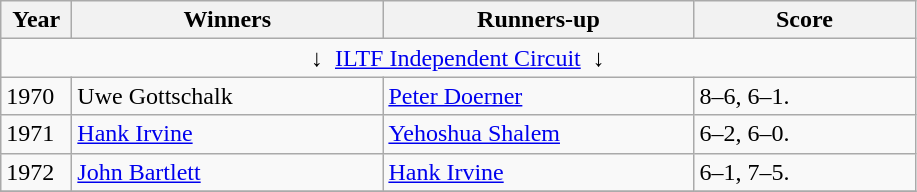<table class="wikitable">
<tr>
<th style="width:40px">Year</th>
<th style="width:200px">Winners</th>
<th style="width:200px">Runners-up</th>
<th style="width:140px" class="unsortable">Score</th>
</tr>
<tr>
<td colspan=4 align=center>↓  <a href='#'>ILTF Independent Circuit</a>  ↓</td>
</tr>
<tr>
<td>1970</td>
<td>  Uwe Gottschalk</td>
<td> <a href='#'>Peter Doerner</a></td>
<td>8–6, 6–1.</td>
</tr>
<tr>
<td>1971</td>
<td> <a href='#'>Hank Irvine</a></td>
<td> <a href='#'>Yehoshua Shalem</a></td>
<td>6–2, 6–0.</td>
</tr>
<tr>
<td>1972</td>
<td> <a href='#'>John Bartlett</a></td>
<td> <a href='#'>Hank Irvine</a></td>
<td>6–1, 7–5.</td>
</tr>
<tr>
</tr>
</table>
